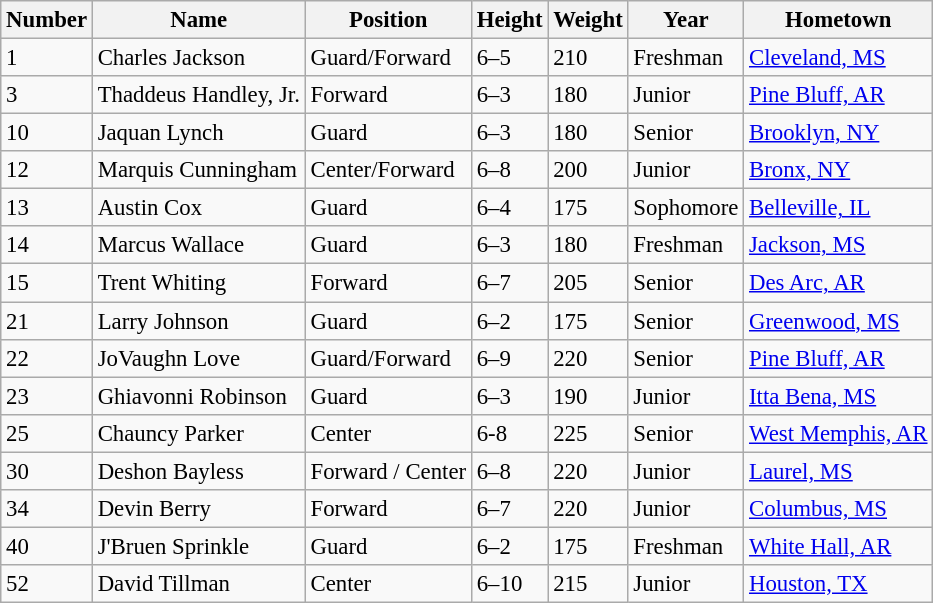<table class="wikitable sortable" style="font-size: 95%;">
<tr>
<th>Number</th>
<th>Name</th>
<th>Position</th>
<th>Height</th>
<th>Weight</th>
<th>Year</th>
<th>Hometown</th>
</tr>
<tr>
<td>1</td>
<td>Charles Jackson</td>
<td>Guard/Forward</td>
<td>6–5</td>
<td>210</td>
<td>Freshman</td>
<td><a href='#'>Cleveland, MS</a></td>
</tr>
<tr>
<td>3</td>
<td>Thaddeus Handley, Jr.</td>
<td>Forward</td>
<td>6–3</td>
<td>180</td>
<td>Junior</td>
<td><a href='#'>Pine Bluff, AR</a></td>
</tr>
<tr>
<td>10</td>
<td>Jaquan Lynch</td>
<td>Guard</td>
<td>6–3</td>
<td>180</td>
<td>Senior</td>
<td><a href='#'>Brooklyn, NY</a></td>
</tr>
<tr>
<td>12</td>
<td>Marquis Cunningham</td>
<td>Center/Forward</td>
<td>6–8</td>
<td>200</td>
<td>Junior</td>
<td><a href='#'>Bronx, NY</a></td>
</tr>
<tr>
<td>13</td>
<td>Austin Cox</td>
<td>Guard</td>
<td>6–4</td>
<td>175</td>
<td>Sophomore</td>
<td><a href='#'>Belleville, IL</a></td>
</tr>
<tr>
<td>14</td>
<td>Marcus Wallace</td>
<td>Guard</td>
<td>6–3</td>
<td>180</td>
<td>Freshman</td>
<td><a href='#'>Jackson, MS</a></td>
</tr>
<tr>
<td>15</td>
<td>Trent Whiting</td>
<td>Forward</td>
<td>6–7</td>
<td>205</td>
<td>Senior</td>
<td><a href='#'>Des Arc, AR</a></td>
</tr>
<tr>
<td>21</td>
<td>Larry Johnson</td>
<td>Guard</td>
<td>6–2</td>
<td>175</td>
<td>Senior</td>
<td><a href='#'>Greenwood, MS</a></td>
</tr>
<tr>
<td>22</td>
<td>JoVaughn Love</td>
<td>Guard/Forward</td>
<td>6–9</td>
<td>220</td>
<td>Senior</td>
<td><a href='#'>Pine Bluff, AR</a></td>
</tr>
<tr>
<td>23</td>
<td>Ghiavonni Robinson</td>
<td>Guard</td>
<td>6–3</td>
<td>190</td>
<td>Junior</td>
<td><a href='#'>Itta Bena, MS</a></td>
</tr>
<tr>
<td>25</td>
<td>Chauncy Parker</td>
<td>Center</td>
<td>6-8</td>
<td>225</td>
<td>Senior</td>
<td><a href='#'>West Memphis, AR</a></td>
</tr>
<tr>
<td>30</td>
<td>Deshon Bayless</td>
<td>Forward / Center</td>
<td>6–8</td>
<td>220</td>
<td>Junior</td>
<td><a href='#'>Laurel, MS</a></td>
</tr>
<tr>
<td>34</td>
<td>Devin Berry</td>
<td>Forward</td>
<td>6–7</td>
<td>220</td>
<td>Junior</td>
<td><a href='#'>Columbus, MS</a></td>
</tr>
<tr>
<td>40</td>
<td>J'Bruen Sprinkle</td>
<td>Guard</td>
<td>6–2</td>
<td>175</td>
<td>Freshman</td>
<td><a href='#'>White Hall, AR</a></td>
</tr>
<tr>
<td>52</td>
<td>David Tillman</td>
<td>Center</td>
<td>6–10</td>
<td>215</td>
<td>Junior</td>
<td><a href='#'>Houston, TX</a></td>
</tr>
</table>
